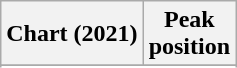<table class="wikitable sortable plainrowheaders" style="text-align:center">
<tr>
<th scope="col">Chart (2021)</th>
<th scope="col">Peak<br>position</th>
</tr>
<tr>
</tr>
<tr>
</tr>
<tr>
</tr>
<tr>
</tr>
<tr>
</tr>
<tr>
</tr>
<tr>
</tr>
<tr>
</tr>
<tr>
</tr>
<tr>
</tr>
</table>
